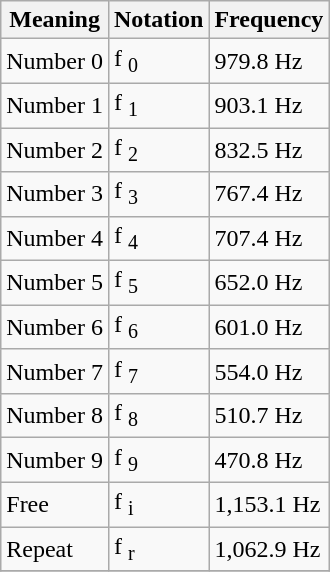<table class="wikitable sortable">
<tr>
<th>Meaning</th>
<th>Notation</th>
<th>Frequency</th>
</tr>
<tr>
<td>Number 0</td>
<td>f <sub>0</sub></td>
<td>979.8 Hz</td>
</tr>
<tr>
<td>Number 1</td>
<td>f <sub>1</sub></td>
<td>903.1 Hz</td>
</tr>
<tr>
<td>Number 2</td>
<td>f <sub>2</sub></td>
<td>832.5 Hz</td>
</tr>
<tr>
<td>Number 3</td>
<td>f <sub>3</sub></td>
<td>767.4 Hz</td>
</tr>
<tr>
<td>Number 4</td>
<td>f <sub>4</sub></td>
<td>707.4 Hz</td>
</tr>
<tr>
<td>Number 5</td>
<td>f <sub>5</sub></td>
<td>652.0 Hz</td>
</tr>
<tr>
<td>Number 6</td>
<td>f <sub>6</sub></td>
<td>601.0 Hz</td>
</tr>
<tr>
<td>Number 7</td>
<td>f <sub>7</sub></td>
<td>554.0 Hz</td>
</tr>
<tr>
<td>Number 8</td>
<td>f <sub>8</sub></td>
<td>510.7 Hz</td>
</tr>
<tr>
<td>Number 9</td>
<td>f <sub>9</sub></td>
<td>470.8 Hz</td>
</tr>
<tr>
<td>Free</td>
<td>f <sub>i</sub></td>
<td>1,153.1 Hz</td>
</tr>
<tr>
<td>Repeat</td>
<td>f <sub>r</sub></td>
<td>1,062.9 Hz</td>
</tr>
<tr>
</tr>
</table>
